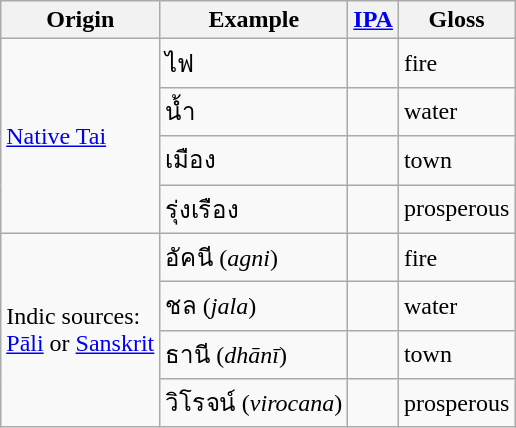<table class="wikitable">
<tr>
<th>Origin</th>
<th>Example</th>
<th><a href='#'>IPA</a></th>
<th>Gloss</th>
</tr>
<tr>
<td rowspan=4><a href='#'>Native Tai</a></td>
<td lang=th>ไฟ</td>
<td></td>
<td>fire</td>
</tr>
<tr>
<td lang=th>น้ำ</td>
<td></td>
<td>water</td>
</tr>
<tr>
<td lang=th>เมือง</td>
<td></td>
<td>town</td>
</tr>
<tr>
<td lang=th>รุ่งเรือง</td>
<td></td>
<td>prosperous</td>
</tr>
<tr>
<td rowspan=4>Indic sources:<br> <a href='#'>Pāli</a> or <a href='#'>Sanskrit</a></td>
<td lang=th>อัคนี (<em>agni</em>)</td>
<td></td>
<td>fire</td>
</tr>
<tr>
<td lang=th>ชล (<em>jala</em>)</td>
<td></td>
<td>water</td>
</tr>
<tr>
<td lang=th>ธานี (<em>dhānī</em>)</td>
<td></td>
<td>town</td>
</tr>
<tr>
<td lang=th>วิโรจน์ (<em>virocana</em>)</td>
<td></td>
<td>prosperous</td>
</tr>
</table>
